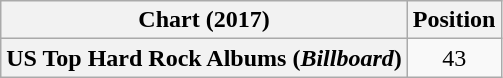<table class="wikitable plainrowheaders" style="text-align:center">
<tr>
<th scope="col">Chart (2017)</th>
<th scope="col">Position</th>
</tr>
<tr>
<th scope="row">US Top Hard Rock Albums (<em>Billboard</em>)</th>
<td>43</td>
</tr>
</table>
